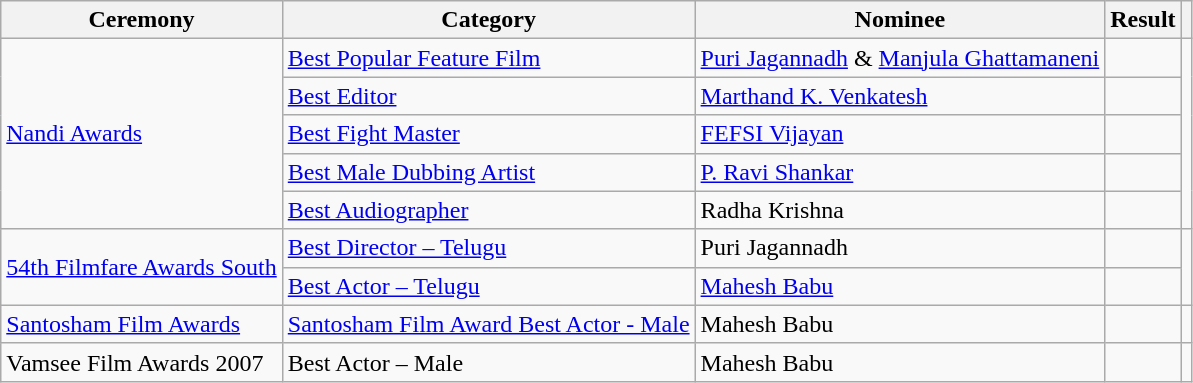<table class="wikitable">
<tr>
<th>Ceremony</th>
<th>Category</th>
<th>Nominee</th>
<th>Result</th>
<th></th>
</tr>
<tr>
<td rowspan="5"><a href='#'>Nandi Awards</a></td>
<td><a href='#'>Best Popular Feature Film</a></td>
<td><a href='#'>Puri Jagannadh</a> & <a href='#'>Manjula Ghattamaneni</a></td>
<td></td>
<td rowspan="5"></td>
</tr>
<tr>
<td><a href='#'>Best Editor</a></td>
<td><a href='#'>Marthand K. Venkatesh</a></td>
<td></td>
</tr>
<tr>
<td><a href='#'>Best Fight Master</a></td>
<td><a href='#'>FEFSI Vijayan</a></td>
<td></td>
</tr>
<tr>
<td><a href='#'>Best Male Dubbing Artist</a></td>
<td><a href='#'>P. Ravi Shankar</a></td>
<td></td>
</tr>
<tr>
<td><a href='#'>Best Audiographer</a></td>
<td>Radha Krishna</td>
<td></td>
</tr>
<tr>
<td rowspan="2"><a href='#'>54th Filmfare Awards South</a></td>
<td><a href='#'>Best Director – Telugu</a></td>
<td>Puri Jagannadh</td>
<td></td>
<td rowspan="2"></td>
</tr>
<tr>
<td><a href='#'>Best Actor – Telugu</a></td>
<td><a href='#'>Mahesh Babu</a></td>
<td></td>
</tr>
<tr>
<td><a href='#'>Santosham Film Awards</a></td>
<td><a href='#'>Santosham Film Award Best Actor - Male</a></td>
<td>Mahesh Babu</td>
<td></td>
<td></td>
</tr>
<tr>
<td>Vamsee Film Awards 2007</td>
<td>Best Actor – Male</td>
<td>Mahesh Babu</td>
<td></td>
<td></td>
</tr>
</table>
